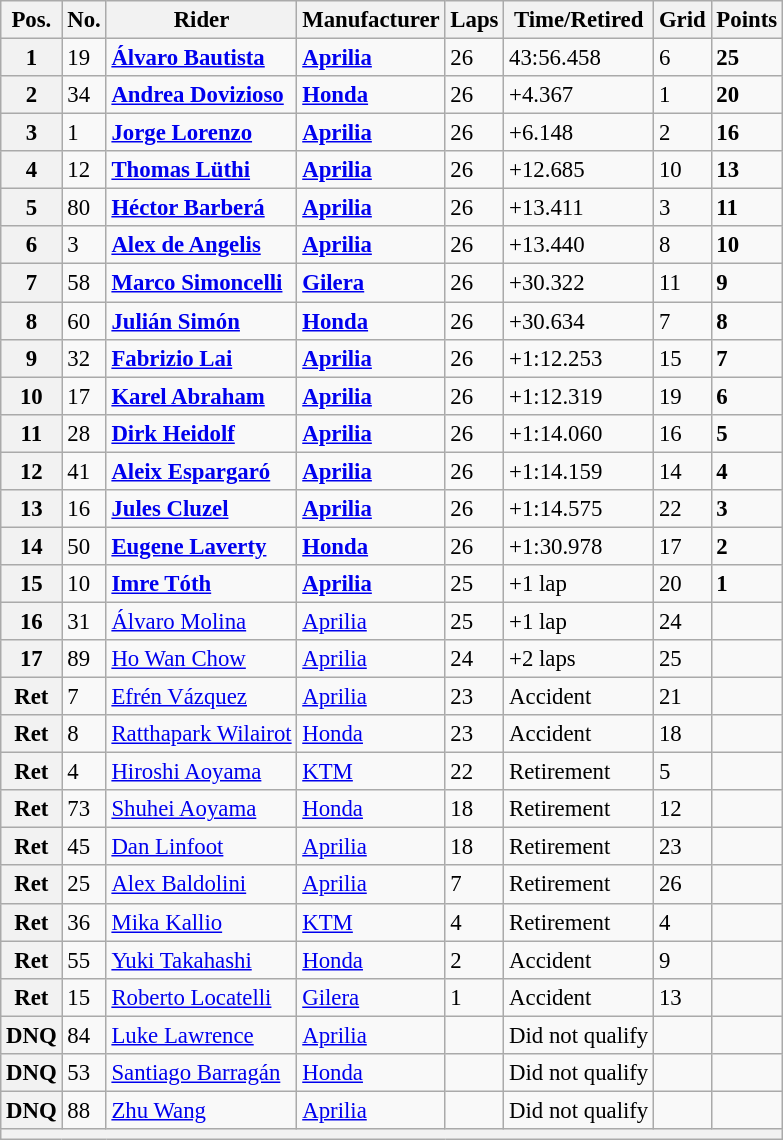<table class="wikitable" style="font-size: 95%;">
<tr>
<th>Pos.</th>
<th>No.</th>
<th>Rider</th>
<th>Manufacturer</th>
<th>Laps</th>
<th>Time/Retired</th>
<th>Grid</th>
<th>Points</th>
</tr>
<tr>
<th>1</th>
<td>19</td>
<td> <strong><a href='#'>Álvaro Bautista</a></strong></td>
<td><strong><a href='#'>Aprilia</a></strong></td>
<td>26</td>
<td>43:56.458</td>
<td>6</td>
<td><strong>25</strong></td>
</tr>
<tr>
<th>2</th>
<td>34</td>
<td> <strong><a href='#'>Andrea Dovizioso</a></strong></td>
<td><strong><a href='#'>Honda</a></strong></td>
<td>26</td>
<td>+4.367</td>
<td>1</td>
<td><strong>20</strong></td>
</tr>
<tr>
<th>3</th>
<td>1</td>
<td> <strong><a href='#'>Jorge Lorenzo</a></strong></td>
<td><strong><a href='#'>Aprilia</a></strong></td>
<td>26</td>
<td>+6.148</td>
<td>2</td>
<td><strong>16</strong></td>
</tr>
<tr>
<th>4</th>
<td>12</td>
<td> <strong><a href='#'>Thomas Lüthi</a></strong></td>
<td><strong><a href='#'>Aprilia</a></strong></td>
<td>26</td>
<td>+12.685</td>
<td>10</td>
<td><strong>13</strong></td>
</tr>
<tr>
<th>5</th>
<td>80</td>
<td> <strong><a href='#'>Héctor Barberá</a></strong></td>
<td><strong><a href='#'>Aprilia</a></strong></td>
<td>26</td>
<td>+13.411</td>
<td>3</td>
<td><strong>11</strong></td>
</tr>
<tr>
<th>6</th>
<td>3</td>
<td> <strong><a href='#'>Alex de Angelis</a></strong></td>
<td><strong><a href='#'>Aprilia</a></strong></td>
<td>26</td>
<td>+13.440</td>
<td>8</td>
<td><strong>10</strong></td>
</tr>
<tr>
<th>7</th>
<td>58</td>
<td> <strong><a href='#'>Marco Simoncelli</a></strong></td>
<td><strong><a href='#'>Gilera</a></strong></td>
<td>26</td>
<td>+30.322</td>
<td>11</td>
<td><strong>9</strong></td>
</tr>
<tr>
<th>8</th>
<td>60</td>
<td> <strong><a href='#'>Julián Simón</a></strong></td>
<td><strong><a href='#'>Honda</a></strong></td>
<td>26</td>
<td>+30.634</td>
<td>7</td>
<td><strong>8</strong></td>
</tr>
<tr>
<th>9</th>
<td>32</td>
<td> <strong><a href='#'>Fabrizio Lai</a></strong></td>
<td><strong><a href='#'>Aprilia</a></strong></td>
<td>26</td>
<td>+1:12.253</td>
<td>15</td>
<td><strong>7</strong></td>
</tr>
<tr>
<th>10</th>
<td>17</td>
<td> <strong><a href='#'>Karel Abraham</a></strong></td>
<td><strong><a href='#'>Aprilia</a></strong></td>
<td>26</td>
<td>+1:12.319</td>
<td>19</td>
<td><strong>6</strong></td>
</tr>
<tr>
<th>11</th>
<td>28</td>
<td> <strong><a href='#'>Dirk Heidolf</a></strong></td>
<td><strong><a href='#'>Aprilia</a></strong></td>
<td>26</td>
<td>+1:14.060</td>
<td>16</td>
<td><strong>5</strong></td>
</tr>
<tr>
<th>12</th>
<td>41</td>
<td> <strong><a href='#'>Aleix Espargaró</a></strong></td>
<td><strong><a href='#'>Aprilia</a></strong></td>
<td>26</td>
<td>+1:14.159</td>
<td>14</td>
<td><strong>4</strong></td>
</tr>
<tr>
<th>13</th>
<td>16</td>
<td> <strong><a href='#'>Jules Cluzel</a></strong></td>
<td><strong><a href='#'>Aprilia</a></strong></td>
<td>26</td>
<td>+1:14.575</td>
<td>22</td>
<td><strong>3</strong></td>
</tr>
<tr>
<th>14</th>
<td>50</td>
<td> <strong><a href='#'>Eugene Laverty</a></strong></td>
<td><strong><a href='#'>Honda</a></strong></td>
<td>26</td>
<td>+1:30.978</td>
<td>17</td>
<td><strong>2</strong></td>
</tr>
<tr>
<th>15</th>
<td>10</td>
<td> <strong><a href='#'>Imre Tóth</a></strong></td>
<td><strong><a href='#'>Aprilia</a></strong></td>
<td>25</td>
<td>+1 lap</td>
<td>20</td>
<td><strong>1</strong></td>
</tr>
<tr>
<th>16</th>
<td>31</td>
<td> <a href='#'>Álvaro Molina</a></td>
<td><a href='#'>Aprilia</a></td>
<td>25</td>
<td>+1 lap</td>
<td>24</td>
<td></td>
</tr>
<tr>
<th>17</th>
<td>89</td>
<td> <a href='#'>Ho Wan Chow</a></td>
<td><a href='#'>Aprilia</a></td>
<td>24</td>
<td>+2 laps</td>
<td>25</td>
<td></td>
</tr>
<tr>
<th>Ret</th>
<td>7</td>
<td> <a href='#'>Efrén Vázquez</a></td>
<td><a href='#'>Aprilia</a></td>
<td>23</td>
<td>Accident</td>
<td>21</td>
<td></td>
</tr>
<tr>
<th>Ret</th>
<td>8</td>
<td> <a href='#'>Ratthapark Wilairot</a></td>
<td><a href='#'>Honda</a></td>
<td>23</td>
<td>Accident</td>
<td>18</td>
<td></td>
</tr>
<tr>
<th>Ret</th>
<td>4</td>
<td> <a href='#'>Hiroshi Aoyama</a></td>
<td><a href='#'>KTM</a></td>
<td>22</td>
<td>Retirement</td>
<td>5</td>
<td></td>
</tr>
<tr>
<th>Ret</th>
<td>73</td>
<td> <a href='#'>Shuhei Aoyama</a></td>
<td><a href='#'>Honda</a></td>
<td>18</td>
<td>Retirement</td>
<td>12</td>
<td></td>
</tr>
<tr>
<th>Ret</th>
<td>45</td>
<td> <a href='#'>Dan Linfoot</a></td>
<td><a href='#'>Aprilia</a></td>
<td>18</td>
<td>Retirement</td>
<td>23</td>
<td></td>
</tr>
<tr>
<th>Ret</th>
<td>25</td>
<td> <a href='#'>Alex Baldolini</a></td>
<td><a href='#'>Aprilia</a></td>
<td>7</td>
<td>Retirement</td>
<td>26</td>
<td></td>
</tr>
<tr>
<th>Ret</th>
<td>36</td>
<td> <a href='#'>Mika Kallio</a></td>
<td><a href='#'>KTM</a></td>
<td>4</td>
<td>Retirement</td>
<td>4</td>
<td></td>
</tr>
<tr>
<th>Ret</th>
<td>55</td>
<td> <a href='#'>Yuki Takahashi</a></td>
<td><a href='#'>Honda</a></td>
<td>2</td>
<td>Accident</td>
<td>9</td>
<td></td>
</tr>
<tr>
<th>Ret</th>
<td>15</td>
<td> <a href='#'>Roberto Locatelli</a></td>
<td><a href='#'>Gilera</a></td>
<td>1</td>
<td>Accident</td>
<td>13</td>
<td></td>
</tr>
<tr>
<th>DNQ</th>
<td>84</td>
<td> <a href='#'>Luke Lawrence</a></td>
<td><a href='#'>Aprilia</a></td>
<td></td>
<td>Did not qualify</td>
<td></td>
<td></td>
</tr>
<tr>
<th>DNQ</th>
<td>53</td>
<td> <a href='#'>Santiago Barragán</a></td>
<td><a href='#'>Honda</a></td>
<td></td>
<td>Did not qualify</td>
<td></td>
<td></td>
</tr>
<tr>
<th>DNQ</th>
<td>88</td>
<td> <a href='#'>Zhu Wang</a></td>
<td><a href='#'>Aprilia</a></td>
<td></td>
<td>Did not qualify</td>
<td></td>
<td></td>
</tr>
<tr>
<th colspan=8></th>
</tr>
</table>
